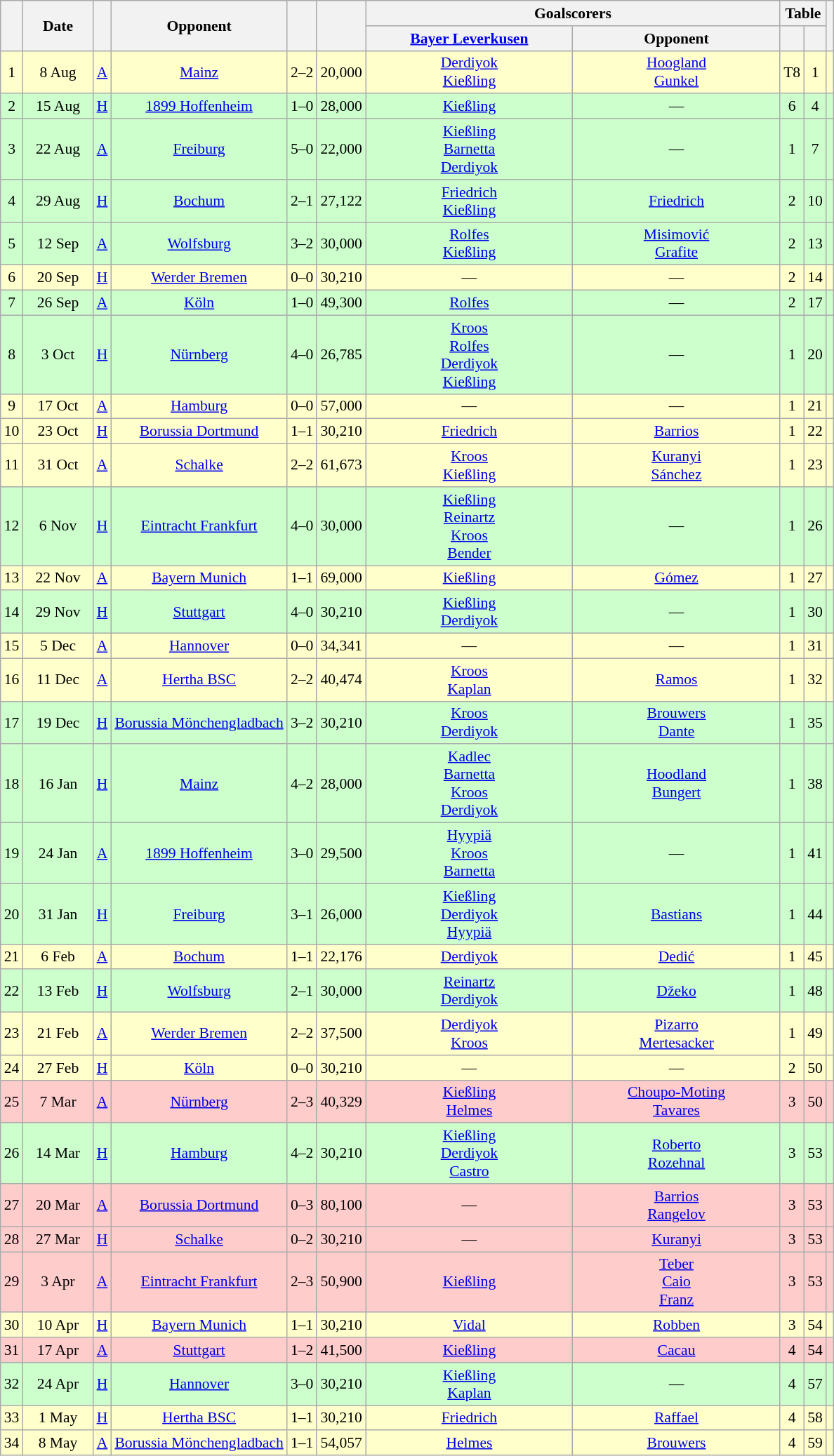<table class="wikitable" Style="text-align: center;font-size:90%">
<tr>
<th rowspan="2"></th>
<th rowspan="2" style="width:60px">Date</th>
<th rowspan="2"></th>
<th rowspan="2">Opponent</th>
<th rowspan="2"><br></th>
<th rowspan="2"></th>
<th colspan="2">Goalscorers</th>
<th colspan="2">Table</th>
<th rowspan="2"></th>
</tr>
<tr>
<th style="width:190px"><a href='#'>Bayer Leverkusen</a></th>
<th style="width:190px">Opponent</th>
<th></th>
<th></th>
</tr>
<tr style="background:#ffc">
<td>1</td>
<td>8 Aug</td>
<td><a href='#'>A</a></td>
<td><a href='#'>Mainz</a></td>
<td>2–2</td>
<td>20,000</td>
<td><a href='#'>Derdiyok</a> <br><a href='#'>Kießling</a> </td>
<td><a href='#'>Hoogland</a> <br><a href='#'>Gunkel</a> </td>
<td>T8</td>
<td>1</td>
<td></td>
</tr>
<tr style="background:#cfc">
<td>2</td>
<td>15 Aug</td>
<td><a href='#'>H</a></td>
<td><a href='#'>1899 Hoffenheim</a></td>
<td>1–0</td>
<td>28,000</td>
<td><a href='#'>Kießling</a> </td>
<td>—</td>
<td>6</td>
<td>4</td>
<td></td>
</tr>
<tr style="background:#cfc">
<td>3</td>
<td>22 Aug</td>
<td><a href='#'>A</a></td>
<td><a href='#'>Freiburg</a></td>
<td>5–0</td>
<td>22,000</td>
<td><a href='#'>Kießling</a> <br><a href='#'>Barnetta</a> <br><a href='#'>Derdiyok</a> </td>
<td>—</td>
<td>1</td>
<td>7</td>
<td></td>
</tr>
<tr style="background:#cfc">
<td>4</td>
<td>29 Aug</td>
<td><a href='#'>H</a></td>
<td><a href='#'>Bochum</a></td>
<td>2–1</td>
<td>27,122</td>
<td><a href='#'>Friedrich</a> <br><a href='#'>Kießling</a> </td>
<td><a href='#'>Friedrich</a> </td>
<td>2</td>
<td>10</td>
<td></td>
</tr>
<tr style="background:#cfc">
<td>5</td>
<td>12 Sep</td>
<td><a href='#'>A</a></td>
<td><a href='#'>Wolfsburg</a></td>
<td>3–2</td>
<td>30,000</td>
<td><a href='#'>Rolfes</a> <br><a href='#'>Kießling</a> </td>
<td><a href='#'>Misimović</a> <br><a href='#'>Grafite</a> </td>
<td>2</td>
<td>13</td>
<td></td>
</tr>
<tr style="background:#ffc">
<td>6</td>
<td>20 Sep</td>
<td><a href='#'>H</a></td>
<td><a href='#'>Werder Bremen</a></td>
<td>0–0</td>
<td>30,210</td>
<td>—</td>
<td>—</td>
<td>2</td>
<td>14</td>
<td></td>
</tr>
<tr style="background:#cfc">
<td>7</td>
<td>26 Sep</td>
<td><a href='#'>A</a></td>
<td><a href='#'>Köln</a></td>
<td>1–0</td>
<td>49,300</td>
<td><a href='#'>Rolfes</a> </td>
<td>—</td>
<td>2</td>
<td>17</td>
<td></td>
</tr>
<tr style="background:#cfc">
<td>8</td>
<td>3 Oct</td>
<td><a href='#'>H</a></td>
<td><a href='#'>Nürnberg</a></td>
<td>4–0</td>
<td>26,785</td>
<td><a href='#'>Kroos</a> <br><a href='#'>Rolfes</a> <br><a href='#'>Derdiyok</a> <br><a href='#'>Kießling</a> </td>
<td>—</td>
<td>1</td>
<td>20</td>
<td></td>
</tr>
<tr style="background:#ffc">
<td>9</td>
<td>17 Oct</td>
<td><a href='#'>A</a></td>
<td><a href='#'>Hamburg</a></td>
<td>0–0</td>
<td>57,000</td>
<td>—</td>
<td>—</td>
<td>1</td>
<td>21</td>
<td></td>
</tr>
<tr style="background:#ffc">
<td>10</td>
<td>23 Oct</td>
<td><a href='#'>H</a></td>
<td><a href='#'>Borussia Dortmund</a></td>
<td>1–1</td>
<td>30,210</td>
<td><a href='#'>Friedrich</a> </td>
<td><a href='#'>Barrios</a> </td>
<td>1</td>
<td>22</td>
<td></td>
</tr>
<tr style="background:#ffc">
<td>11</td>
<td>31 Oct</td>
<td><a href='#'>A</a></td>
<td><a href='#'>Schalke</a></td>
<td>2–2</td>
<td>61,673</td>
<td><a href='#'>Kroos</a> <br><a href='#'>Kießling</a> </td>
<td><a href='#'>Kuranyi</a> <br><a href='#'>Sánchez</a> </td>
<td>1</td>
<td>23</td>
<td></td>
</tr>
<tr style="background:#cfc">
<td>12</td>
<td>6 Nov</td>
<td><a href='#'>H</a></td>
<td><a href='#'>Eintracht Frankfurt</a></td>
<td>4–0</td>
<td>30,000</td>
<td><a href='#'>Kießling</a> <br><a href='#'>Reinartz</a> <br><a href='#'>Kroos</a> <br><a href='#'>Bender</a> </td>
<td>—</td>
<td>1</td>
<td>26</td>
<td></td>
</tr>
<tr style="background:#ffc">
<td>13</td>
<td>22 Nov</td>
<td><a href='#'>A</a></td>
<td><a href='#'>Bayern Munich</a></td>
<td>1–1</td>
<td>69,000</td>
<td><a href='#'>Kießling</a> </td>
<td><a href='#'>Gómez</a> </td>
<td>1</td>
<td>27</td>
<td></td>
</tr>
<tr style="background:#cfc">
<td>14</td>
<td>29 Nov</td>
<td><a href='#'>H</a></td>
<td><a href='#'>Stuttgart</a></td>
<td>4–0</td>
<td>30,210</td>
<td><a href='#'>Kießling</a> <br><a href='#'>Derdiyok</a> </td>
<td>—</td>
<td>1</td>
<td>30</td>
<td></td>
</tr>
<tr style="background:#ffc">
<td>15</td>
<td>5 Dec</td>
<td><a href='#'>A</a></td>
<td><a href='#'>Hannover</a></td>
<td>0–0</td>
<td>34,341</td>
<td>—</td>
<td>—</td>
<td>1</td>
<td>31</td>
<td></td>
</tr>
<tr style="background:#ffc">
<td>16</td>
<td>11 Dec</td>
<td><a href='#'>A</a></td>
<td><a href='#'>Hertha BSC</a></td>
<td>2–2</td>
<td>40,474</td>
<td><a href='#'>Kroos</a> <br><a href='#'>Kaplan</a> </td>
<td><a href='#'>Ramos</a> </td>
<td>1</td>
<td>32</td>
<td></td>
</tr>
<tr style="background:#cfc">
<td>17</td>
<td>19 Dec</td>
<td><a href='#'>H</a></td>
<td><a href='#'>Borussia Mönchengladbach</a></td>
<td>3–2</td>
<td>30,210</td>
<td><a href='#'>Kroos</a> <br><a href='#'>Derdiyok</a> </td>
<td><a href='#'>Brouwers</a> <br><a href='#'>Dante</a> </td>
<td>1</td>
<td>35</td>
<td></td>
</tr>
<tr style="background:#cfc">
<td>18</td>
<td>16 Jan</td>
<td><a href='#'>H</a></td>
<td><a href='#'>Mainz</a></td>
<td>4–2</td>
<td>28,000</td>
<td><a href='#'>Kadlec</a> <br><a href='#'>Barnetta</a> <br><a href='#'>Kroos</a> <br><a href='#'>Derdiyok</a> </td>
<td><a href='#'>Hoodland</a> <br><a href='#'>Bungert</a> </td>
<td>1</td>
<td>38</td>
<td></td>
</tr>
<tr style="background:#cfc">
<td>19</td>
<td>24 Jan</td>
<td><a href='#'>A</a></td>
<td><a href='#'>1899 Hoffenheim</a></td>
<td>3–0</td>
<td>29,500</td>
<td><a href='#'>Hyypiä</a> <br><a href='#'>Kroos</a> <br><a href='#'>Barnetta</a> </td>
<td>—</td>
<td>1</td>
<td>41</td>
<td></td>
</tr>
<tr style="background:#cfc">
<td>20</td>
<td>31 Jan</td>
<td><a href='#'>H</a></td>
<td><a href='#'>Freiburg</a></td>
<td>3–1</td>
<td>26,000</td>
<td><a href='#'>Kießling</a> <br><a href='#'>Derdiyok</a> <br><a href='#'>Hyypiä</a> </td>
<td><a href='#'>Bastians</a> </td>
<td>1</td>
<td>44</td>
<td></td>
</tr>
<tr style="background:#ffc">
<td>21</td>
<td>6 Feb</td>
<td><a href='#'>A</a></td>
<td><a href='#'>Bochum</a></td>
<td>1–1</td>
<td>22,176</td>
<td><a href='#'>Derdiyok</a> </td>
<td><a href='#'>Dedić</a> </td>
<td>1</td>
<td>45</td>
<td></td>
</tr>
<tr style="background:#cfc">
<td>22</td>
<td>13 Feb</td>
<td><a href='#'>H</a></td>
<td><a href='#'>Wolfsburg</a></td>
<td>2–1</td>
<td>30,000</td>
<td><a href='#'>Reinartz</a> <br><a href='#'>Derdiyok</a> </td>
<td><a href='#'>Džeko</a> </td>
<td>1</td>
<td>48</td>
<td></td>
</tr>
<tr style="background:#ffc">
<td>23</td>
<td>21 Feb</td>
<td><a href='#'>A</a></td>
<td><a href='#'>Werder Bremen</a></td>
<td>2–2</td>
<td>37,500</td>
<td><a href='#'>Derdiyok</a> <br><a href='#'>Kroos</a> </td>
<td><a href='#'>Pizarro</a> <br><a href='#'>Mertesacker</a> </td>
<td>1</td>
<td>49</td>
<td></td>
</tr>
<tr style="background:#ffc">
<td>24</td>
<td>27 Feb</td>
<td><a href='#'>H</a></td>
<td><a href='#'>Köln</a></td>
<td>0–0</td>
<td>30,210</td>
<td>—</td>
<td>—</td>
<td>2</td>
<td>50</td>
<td></td>
</tr>
<tr style="background:#fcc">
<td>25</td>
<td>7 Mar</td>
<td><a href='#'>A</a></td>
<td><a href='#'>Nürnberg</a></td>
<td>2–3</td>
<td>40,329</td>
<td><a href='#'>Kießling</a> <br><a href='#'>Helmes</a> </td>
<td><a href='#'>Choupo-Moting</a> <br><a href='#'>Tavares</a> </td>
<td>3</td>
<td>50</td>
<td></td>
</tr>
<tr style="background:#cfc">
<td>26</td>
<td>14 Mar</td>
<td><a href='#'>H</a></td>
<td><a href='#'>Hamburg</a></td>
<td>4–2</td>
<td>30,210</td>
<td><a href='#'>Kießling</a> <br><a href='#'>Derdiyok</a> <br><a href='#'>Castro</a> </td>
<td><a href='#'>Roberto</a> <br><a href='#'>Rozehnal</a> </td>
<td>3</td>
<td>53</td>
<td></td>
</tr>
<tr style="background:#fcc">
<td>27</td>
<td>20 Mar</td>
<td><a href='#'>A</a></td>
<td><a href='#'>Borussia Dortmund</a></td>
<td>0–3</td>
<td>80,100</td>
<td>—</td>
<td><a href='#'>Barrios</a> <br><a href='#'>Rangelov</a> </td>
<td>3</td>
<td>53</td>
<td></td>
</tr>
<tr style="background:#fcc">
<td>28</td>
<td>27 Mar</td>
<td><a href='#'>H</a></td>
<td><a href='#'>Schalke</a></td>
<td>0–2</td>
<td>30,210</td>
<td>—</td>
<td><a href='#'>Kuranyi</a> </td>
<td>3</td>
<td>53</td>
<td></td>
</tr>
<tr style="background:#fcc">
<td>29</td>
<td>3 Apr</td>
<td><a href='#'>A</a></td>
<td><a href='#'>Eintracht Frankfurt</a></td>
<td>2–3</td>
<td>50,900</td>
<td><a href='#'>Kießling</a> </td>
<td><a href='#'>Teber</a> <br><a href='#'>Caio</a> <br><a href='#'>Franz</a> </td>
<td>3</td>
<td>53</td>
<td></td>
</tr>
<tr style="background:#ffc">
<td>30</td>
<td>10 Apr</td>
<td><a href='#'>H</a></td>
<td><a href='#'>Bayern Munich</a></td>
<td>1–1</td>
<td>30,210</td>
<td><a href='#'>Vidal</a> </td>
<td><a href='#'>Robben</a> </td>
<td>3</td>
<td>54</td>
<td></td>
</tr>
<tr style="background:#fcc">
<td>31</td>
<td>17 Apr</td>
<td><a href='#'>A</a></td>
<td><a href='#'>Stuttgart</a></td>
<td>1–2</td>
<td>41,500</td>
<td><a href='#'>Kießling</a> </td>
<td><a href='#'>Cacau</a> </td>
<td>4</td>
<td>54</td>
<td></td>
</tr>
<tr style="background:#cfc">
<td>32</td>
<td>24 Apr</td>
<td><a href='#'>H</a></td>
<td><a href='#'>Hannover</a></td>
<td>3–0</td>
<td>30,210</td>
<td><a href='#'>Kießling</a> <br><a href='#'>Kaplan</a> </td>
<td>—</td>
<td>4</td>
<td>57</td>
<td></td>
</tr>
<tr style="background:#ffc">
<td>33</td>
<td>1 May</td>
<td><a href='#'>H</a></td>
<td><a href='#'>Hertha BSC</a></td>
<td>1–1</td>
<td>30,210</td>
<td><a href='#'>Friedrich</a> </td>
<td><a href='#'>Raffael</a> </td>
<td>4</td>
<td>58</td>
<td></td>
</tr>
<tr style="background:#ffc">
<td>34</td>
<td>8 May</td>
<td><a href='#'>A</a></td>
<td><a href='#'>Borussia Mönchengladbach</a></td>
<td>1–1</td>
<td>54,057</td>
<td><a href='#'>Helmes</a> </td>
<td><a href='#'>Brouwers</a> </td>
<td>4</td>
<td>59</td>
<td></td>
</tr>
</table>
